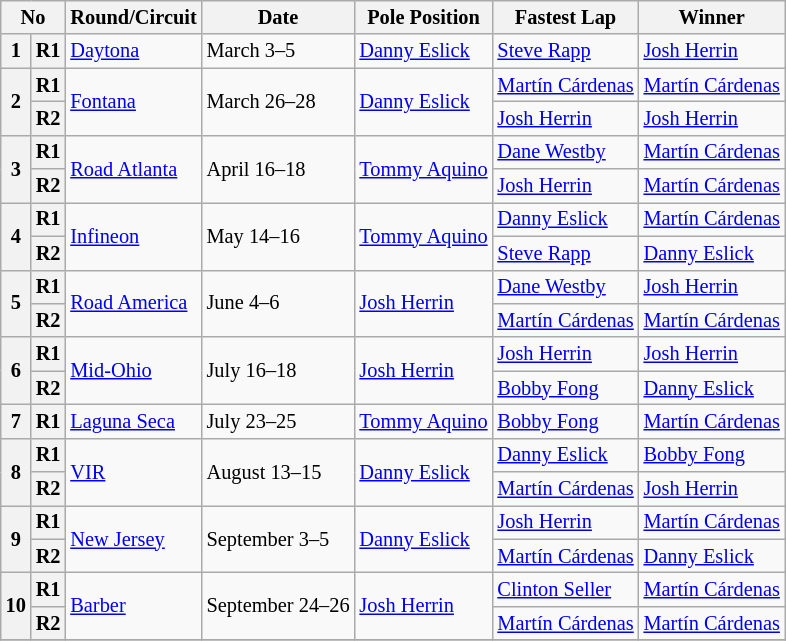<table class="wikitable" style="font-size: 85%">
<tr>
<th colspan=2>No</th>
<th>Round/Circuit</th>
<th>Date</th>
<th>Pole Position</th>
<th>Fastest Lap</th>
<th>Winner</th>
</tr>
<tr>
<th>1</th>
<th>R1</th>
<td> <a href='#'>Daytona</a></td>
<td>March 3–5</td>
<td> <a href='#'>Danny Eslick</a></td>
<td> <a href='#'>Steve Rapp</a></td>
<td> <a href='#'>Josh Herrin</a></td>
</tr>
<tr>
<th rowspan=2>2</th>
<th>R1</th>
<td rowspan=2><a href='#'>Fontana</a></td>
<td rowspan=2>March 26–28</td>
<td rowspan=2> <a href='#'>Danny Eslick</a></td>
<td> <a href='#'>Martín Cárdenas</a></td>
<td> <a href='#'>Martín Cárdenas</a></td>
</tr>
<tr>
<th>R2</th>
<td> <a href='#'>Josh Herrin</a></td>
<td> <a href='#'>Josh Herrin</a></td>
</tr>
<tr>
<th rowspan=2>3</th>
<th>R1</th>
<td rowspan=2><a href='#'>Road Atlanta</a></td>
<td rowspan=2>April 16–18</td>
<td rowspan=2> <a href='#'>Tommy Aquino</a></td>
<td> <a href='#'>Dane Westby</a></td>
<td> <a href='#'>Martín Cárdenas</a></td>
</tr>
<tr>
<th>R2</th>
<td> <a href='#'>Josh Herrin</a></td>
<td> <a href='#'>Martín Cárdenas</a></td>
</tr>
<tr>
<th rowspan=2>4</th>
<th>R1</th>
<td rowspan=2><a href='#'>Infineon</a></td>
<td rowspan=2>May 14–16</td>
<td rowspan=2> <a href='#'>Tommy Aquino</a></td>
<td> <a href='#'>Danny Eslick</a></td>
<td> <a href='#'>Martín Cárdenas</a></td>
</tr>
<tr>
<th>R2</th>
<td> <a href='#'>Steve Rapp</a></td>
<td> <a href='#'>Danny Eslick</a></td>
</tr>
<tr>
<th rowspan=2>5</th>
<th>R1</th>
<td rowspan=2><a href='#'>Road America</a></td>
<td rowspan=2>June 4–6</td>
<td rowspan=2> <a href='#'>Josh Herrin</a></td>
<td> <a href='#'>Dane Westby</a></td>
<td> <a href='#'>Josh Herrin</a></td>
</tr>
<tr>
<th>R2</th>
<td> <a href='#'>Martín Cárdenas</a></td>
<td> <a href='#'>Martín Cárdenas</a></td>
</tr>
<tr>
<th rowspan=2>6</th>
<th>R1</th>
<td rowspan=2><a href='#'>Mid-Ohio</a></td>
<td rowspan=2>July 16–18</td>
<td rowspan=2> <a href='#'>Josh Herrin</a></td>
<td> <a href='#'>Josh Herrin</a></td>
<td> <a href='#'>Josh Herrin</a></td>
</tr>
<tr>
<th>R2</th>
<td> <a href='#'>Bobby Fong</a></td>
<td> <a href='#'>Danny Eslick</a></td>
</tr>
<tr>
<th>7</th>
<th>R1</th>
<td><a href='#'>Laguna Seca</a></td>
<td>July 23–25</td>
<td> <a href='#'>Tommy Aquino</a></td>
<td> <a href='#'>Bobby Fong</a></td>
<td> <a href='#'>Martín Cárdenas</a></td>
</tr>
<tr>
<th rowspan=2>8</th>
<th>R1</th>
<td rowspan=2><a href='#'>VIR</a></td>
<td rowspan=2>August 13–15</td>
<td rowspan=2> <a href='#'>Danny Eslick</a></td>
<td> <a href='#'>Danny Eslick</a></td>
<td> <a href='#'>Bobby Fong</a></td>
</tr>
<tr>
<th>R2</th>
<td> <a href='#'>Martín Cárdenas</a></td>
<td> <a href='#'>Josh Herrin</a></td>
</tr>
<tr>
<th rowspan=2>9</th>
<th>R1</th>
<td rowspan=2> <a href='#'>New Jersey</a></td>
<td rowspan=2>September 3–5</td>
<td rowspan=2> <a href='#'>Danny Eslick</a></td>
<td> <a href='#'>Josh Herrin</a></td>
<td> <a href='#'>Martín Cárdenas</a></td>
</tr>
<tr>
<th>R2</th>
<td> <a href='#'>Martín Cárdenas</a></td>
<td> <a href='#'>Danny Eslick</a></td>
</tr>
<tr>
<th rowspan=2>10</th>
<th>R1</th>
<td rowspan=2><a href='#'>Barber</a></td>
<td rowspan=2>September 24–26</td>
<td rowspan=2> <a href='#'>Josh Herrin</a></td>
<td> <a href='#'>Clinton Seller</a></td>
<td> <a href='#'>Martín Cárdenas</a></td>
</tr>
<tr>
<th>R2</th>
<td> <a href='#'>Martín Cárdenas</a></td>
<td> <a href='#'>Martín Cárdenas</a></td>
</tr>
<tr>
</tr>
</table>
